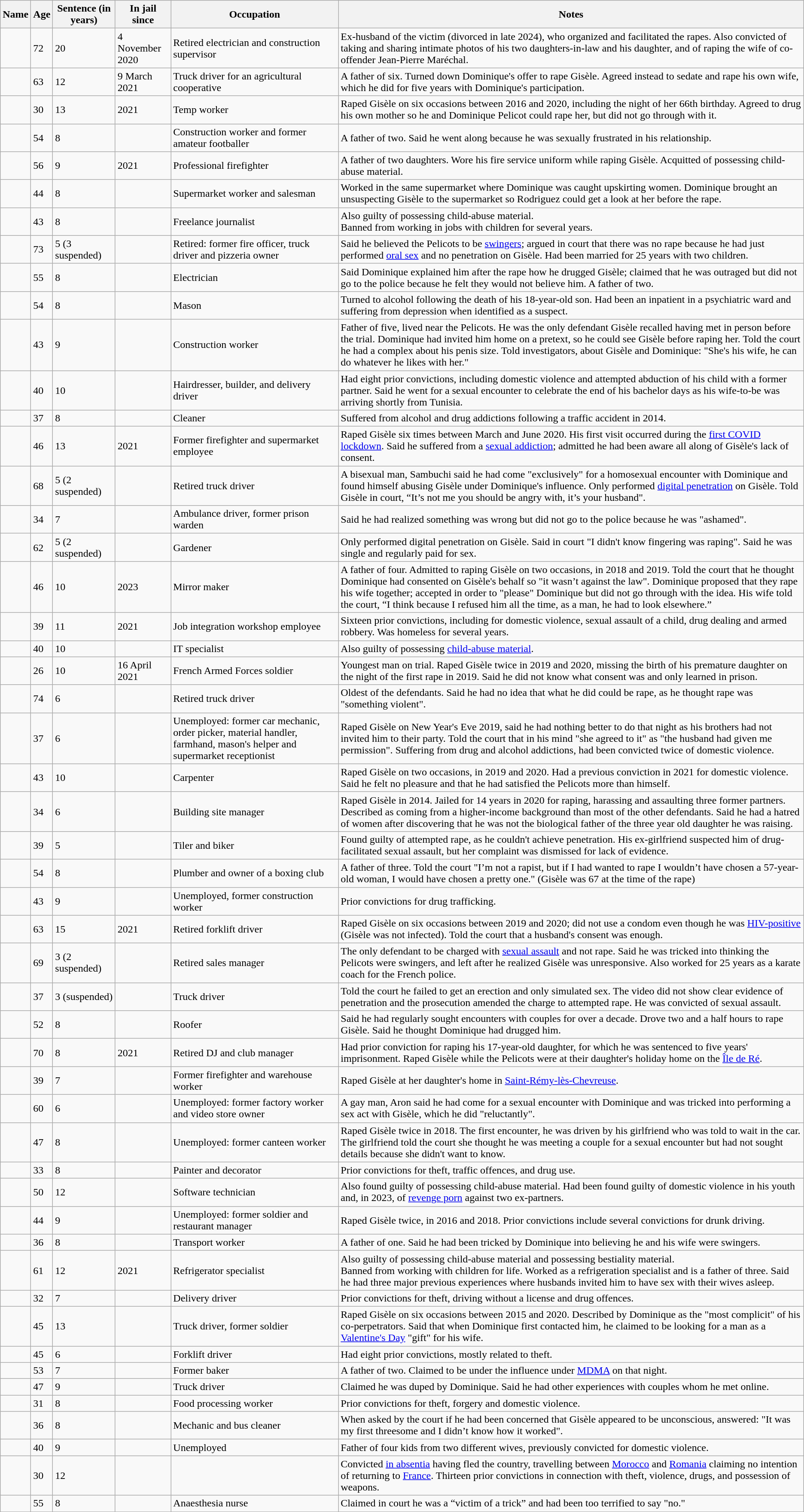<table class="wikitable sortable">
<tr>
<th>Name</th>
<th>Age</th>
<th>Sentence (in years)</th>
<th>In jail since</th>
<th>Occupation</th>
<th>Notes</th>
</tr>
<tr>
<td></td>
<td>72</td>
<td>20</td>
<td>4 November 2020</td>
<td>Retired electrician and construction supervisor</td>
<td>Ex-husband of the victim (divorced in late 2024), who organized and facilitated the rapes. Also convicted of taking and sharing intimate photos of his two daughters-in-law and his daughter, and of raping the wife of co-offender Jean-Pierre Maréchal.</td>
</tr>
<tr>
<td></td>
<td>63</td>
<td>12</td>
<td>9 March 2021</td>
<td>Truck driver for an agricultural cooperative</td>
<td>A father of six. Turned down Dominique's offer to rape Gisèle. Agreed instead to sedate and rape his own wife, which he did for five years with Dominique's participation.</td>
</tr>
<tr>
<td></td>
<td>30</td>
<td>13</td>
<td>2021</td>
<td>Temp worker</td>
<td>Raped Gisèle on six occasions between 2016 and 2020, including the night of her 66th birthday. Agreed to drug his own mother so he and Dominique Pelicot could rape her, but did not go through with it.</td>
</tr>
<tr>
<td></td>
<td>54</td>
<td>8</td>
<td></td>
<td>Construction worker and former amateur footballer</td>
<td>A father of two. Said he went along because he was sexually frustrated in his relationship.</td>
</tr>
<tr>
<td></td>
<td>56</td>
<td>9</td>
<td>2021</td>
<td>Professional firefighter</td>
<td>A father of two daughters. Wore his fire service uniform while raping Gisèle. Acquitted of possessing child-abuse material.</td>
</tr>
<tr>
<td></td>
<td>44</td>
<td>8</td>
<td></td>
<td>Supermarket worker and salesman</td>
<td>Worked in the same supermarket where Dominique was caught upskirting women. Dominique  brought an unsuspecting Gisèle to the supermarket so Rodriguez could get a look at her before the rape.</td>
</tr>
<tr>
<td></td>
<td>43</td>
<td>8</td>
<td></td>
<td>Freelance journalist</td>
<td>Also guilty of possessing child-abuse material.<br>Banned from working in jobs with children for several years.</td>
</tr>
<tr>
<td></td>
<td>73</td>
<td>5 (3 suspended)</td>
<td></td>
<td>Retired: former fire officer, truck driver and pizzeria owner</td>
<td>Said he believed the Pelicots to be <a href='#'>swingers</a>; argued in court that there was no rape because he had just performed <a href='#'>oral sex</a> and no penetration on Gisèle. Had been married for 25 years with two children.</td>
</tr>
<tr>
<td></td>
<td>55</td>
<td>8</td>
<td></td>
<td>Electrician</td>
<td>Said Dominique explained him after the rape how he drugged Gisèle; claimed that he was outraged but did not go to the police because he felt they would not believe him. A father of two.</td>
</tr>
<tr>
<td></td>
<td>54</td>
<td>8</td>
<td></td>
<td>Mason</td>
<td>Turned to alcohol following the death of his 18-year-old son. Had been an inpatient in a psychiatric ward and suffering from depression when identified as a suspect.</td>
</tr>
<tr>
<td></td>
<td>43</td>
<td>9</td>
<td></td>
<td>Construction worker</td>
<td>Father of five, lived near the Pelicots. He was the only defendant Gisèle recalled having met in person before the trial. Dominique had invited him home on a pretext, so he could see Gisèle before raping her. Told the court he had a complex about his penis size. Told investigators, about Gisèle and Dominique: "She's his wife, he can do whatever he likes with her."</td>
</tr>
<tr>
<td></td>
<td>40</td>
<td>10</td>
<td></td>
<td>Hairdresser, builder, and delivery driver</td>
<td>Had eight prior convictions, including domestic violence and attempted abduction of his child with a former partner. Said he went for a sexual encounter to celebrate the end of his bachelor days as his wife-to-be was arriving shortly from Tunisia.</td>
</tr>
<tr>
<td></td>
<td>37</td>
<td>8</td>
<td></td>
<td>Cleaner</td>
<td>Suffered from alcohol and drug addictions following a traffic accident in 2014.</td>
</tr>
<tr>
<td></td>
<td>46</td>
<td>13</td>
<td>2021</td>
<td>Former firefighter and supermarket employee</td>
<td>Raped Gisèle six times between March and June 2020. His first visit occurred during the <a href='#'>first COVID lockdown</a>. Said he suffered from a <a href='#'>sexual addiction</a>; admitted he had been aware all along of Gisèle's lack of consent.</td>
</tr>
<tr>
<td></td>
<td>68</td>
<td>5 (2 suspended)</td>
<td></td>
<td>Retired truck driver</td>
<td>A bisexual man, Sambuchi said he had come "exclusively" for a homosexual encounter with Dominique and found himself abusing Gisèle under Dominique's influence. Only performed <a href='#'>digital penetration</a> on Gisèle. Told Gisèle in court, “It’s not me you should be angry with, it’s your husband".</td>
</tr>
<tr>
<td></td>
<td>34</td>
<td>7</td>
<td></td>
<td>Ambulance driver, former prison warden</td>
<td>Said he had realized something was wrong but did not go to the police because he was "ashamed".</td>
</tr>
<tr>
<td></td>
<td>62</td>
<td>5 (2 suspended)</td>
<td></td>
<td>Gardener</td>
<td>Only performed digital penetration on Gisèle. Said in court "I didn't know fingering was raping". Said he was single and regularly paid for sex.</td>
</tr>
<tr>
<td></td>
<td>46</td>
<td>10</td>
<td>2023</td>
<td>Mirror maker</td>
<td>A father of four. Admitted to raping Gisèle on two occasions, in 2018 and 2019. Told the court that he thought Dominique had consented on Gisèle's behalf so "it wasn’t against the law". Dominique proposed that they rape his wife together; accepted in order to "please" Dominique but did not go through with the idea. His wife told the court, “I think because I refused him all the time, as a man, he had to look elsewhere.”</td>
</tr>
<tr>
<td></td>
<td>39</td>
<td>11</td>
<td>2021</td>
<td>Job integration workshop employee</td>
<td>Sixteen prior convictions, including for domestic violence, sexual assault of a child, drug dealing and armed robbery. Was homeless for several years.</td>
</tr>
<tr>
<td></td>
<td>40</td>
<td>10</td>
<td></td>
<td>IT specialist</td>
<td>Also guilty of possessing <a href='#'>child-abuse material</a>.</td>
</tr>
<tr>
<td></td>
<td>26</td>
<td>10</td>
<td>16 April 2021</td>
<td>French Armed Forces soldier</td>
<td>Youngest man on trial. Raped Gisèle twice in 2019 and 2020, missing the birth of his premature daughter on the night of the first rape in 2019. Said he did not know what consent was and only learned in prison.</td>
</tr>
<tr>
<td></td>
<td>74</td>
<td>6</td>
<td></td>
<td>Retired truck driver</td>
<td>Oldest of the defendants. Said he had no idea that what he did could be rape, as he thought rape was "something violent".</td>
</tr>
<tr>
<td></td>
<td>37</td>
<td>6</td>
<td></td>
<td>Unemployed: former car mechanic, order picker, material handler, farmhand, mason's helper and supermarket receptionist</td>
<td>Raped Gisèle on New Year's Eve 2019, said he had nothing better to do that night as his brothers had not invited him to their party. Told the court that in his mind "she agreed to it" as "the husband had given me permission". Suffering from drug and alcohol addictions, had been convicted twice of domestic violence.</td>
</tr>
<tr>
<td></td>
<td>43</td>
<td>10</td>
<td></td>
<td>Carpenter</td>
<td>Raped Gisèle on two occasions, in 2019 and 2020. Had a previous conviction in 2021 for domestic violence. Said he felt no pleasure and that he had satisfied the Pelicots more than himself.</td>
</tr>
<tr>
<td></td>
<td>34</td>
<td>6</td>
<td></td>
<td>Building site manager</td>
<td>Raped Gisèle in 2014. Jailed for 14 years in 2020 for raping, harassing and assaulting three former partners. Described as coming from a higher-income background than most of the other defendants. Said he had a hatred of women after discovering that he was not the biological father of the three year old daughter he was raising.</td>
</tr>
<tr>
<td></td>
<td>39</td>
<td>5</td>
<td></td>
<td>Tiler and biker</td>
<td>Found guilty of attempted rape, as he couldn't achieve penetration. His ex-girlfriend suspected him of drug-facilitated sexual assault, but her complaint was dismissed for lack of evidence.</td>
</tr>
<tr>
<td></td>
<td>54</td>
<td>8</td>
<td></td>
<td>Plumber and owner of a boxing club</td>
<td>A father of three. Told the court "I’m not a rapist, but if I had wanted to rape I wouldn’t have chosen a 57-year-old woman, I would have chosen a pretty one." (Gisèle was 67 at the time of the rape)</td>
</tr>
<tr>
<td></td>
<td>43</td>
<td>9</td>
<td></td>
<td>Unemployed, former construction worker</td>
<td>Prior convictions for drug trafficking.</td>
</tr>
<tr>
<td></td>
<td>63</td>
<td>15</td>
<td>2021</td>
<td>Retired forklift driver</td>
<td>Raped Gisèle on six occasions between 2019 and 2020; did not use a condom even though he was <a href='#'>HIV-positive</a> (Gisèle was not infected). Told the court that a husband's consent was enough.</td>
</tr>
<tr>
<td></td>
<td>69</td>
<td>3 (2 suspended)</td>
<td></td>
<td>Retired sales manager</td>
<td>The only defendant to be charged with <a href='#'>sexual assault</a> and not rape. Said he was tricked into thinking the Pelicots were swingers, and left after he realized Gisèle was unresponsive. Also worked for 25 years as a karate coach for the French police.</td>
</tr>
<tr>
<td></td>
<td>37</td>
<td>3 (suspended)</td>
<td></td>
<td>Truck driver</td>
<td>Told the court he failed to get an erection and only simulated sex. The video did not show clear evidence of penetration and the prosecution amended the charge to attempted rape. He was convicted of sexual assault.</td>
</tr>
<tr>
<td></td>
<td>52</td>
<td>8</td>
<td></td>
<td>Roofer</td>
<td>Said he had regularly sought encounters with couples for over a decade. Drove two and a half hours to rape Gisèle. Said he thought Dominique had drugged him.</td>
</tr>
<tr>
<td></td>
<td>70</td>
<td>8</td>
<td>2021</td>
<td>Retired DJ and club manager</td>
<td>Had prior conviction for raping his 17-year-old daughter, for which he was sentenced to five years' imprisonment. Raped Gisèle while the Pelicots were at their daughter's holiday home on the <a href='#'>Île de Ré</a>.</td>
</tr>
<tr>
<td></td>
<td>39</td>
<td>7</td>
<td></td>
<td>Former firefighter and warehouse worker</td>
<td>Raped Gisèle at her daughter's home in <a href='#'>Saint-Rémy-lès-Chevreuse</a>.</td>
</tr>
<tr>
<td></td>
<td>60</td>
<td>6</td>
<td></td>
<td>Unemployed: former factory worker and video store owner</td>
<td>A gay man, Aron said he had come for a sexual encounter with Dominique and was tricked into performing a sex act with Gisèle, which he did "reluctantly".</td>
</tr>
<tr>
<td></td>
<td>47</td>
<td>8</td>
<td></td>
<td>Unemployed: former canteen worker</td>
<td>Raped Gisèle twice in 2018. The first encounter, he was driven by his girlfriend who was told to wait in the car. The girlfriend told the court she thought he was meeting a couple for a sexual encounter but had not sought details because she didn't want to know.</td>
</tr>
<tr>
<td></td>
<td>33</td>
<td>8</td>
<td></td>
<td>Painter and decorator</td>
<td>Prior convictions for theft, traffic offences, and drug use.</td>
</tr>
<tr>
<td></td>
<td>50</td>
<td>12</td>
<td></td>
<td>Software technician</td>
<td>Also found guilty of possessing child-abuse material. Had been found guilty of domestic violence in his youth and, in 2023, of <a href='#'>revenge porn</a> against two ex-partners.</td>
</tr>
<tr>
<td></td>
<td>44</td>
<td>9</td>
<td></td>
<td>Unemployed: former soldier and restaurant manager</td>
<td>Raped Gisèle twice, in 2016 and 2018. Prior convictions include several convictions for drunk driving.</td>
</tr>
<tr>
<td></td>
<td>36</td>
<td>8</td>
<td></td>
<td>Transport worker</td>
<td>A father of one. Said he had been tricked by Dominique into believing he and his wife were swingers.</td>
</tr>
<tr>
<td></td>
<td>61</td>
<td>12</td>
<td>2021</td>
<td>Refrigerator specialist</td>
<td>Also guilty of possessing child-abuse material and possessing bestiality material.<br>Banned from working with children for life. Worked as a refrigeration specialist and is a father of three. Said he had three major previous experiences where husbands invited him to have sex with their wives asleep.</td>
</tr>
<tr>
<td></td>
<td>32</td>
<td>7</td>
<td></td>
<td>Delivery driver</td>
<td>Prior convictions for theft, driving without a license and drug offences.</td>
</tr>
<tr>
<td></td>
<td>45</td>
<td>13</td>
<td></td>
<td>Truck driver, former soldier</td>
<td>Raped Gisèle on six occasions between 2015 and 2020. Described by Dominique as the "most complicit" of his co-perpetrators. Said that when Dominique first contacted him, he claimed to be looking for a man as a <a href='#'>Valentine's Day</a> "gift" for his wife.</td>
</tr>
<tr>
<td></td>
<td>45</td>
<td>6</td>
<td></td>
<td>Forklift driver</td>
<td>Had eight prior convictions, mostly related to theft.</td>
</tr>
<tr>
<td></td>
<td>53</td>
<td>7</td>
<td></td>
<td>Former baker</td>
<td>A father of two. Claimed to be under the influence under <a href='#'>MDMA</a> on that night.</td>
</tr>
<tr>
<td></td>
<td>47</td>
<td>9</td>
<td></td>
<td>Truck driver</td>
<td>Claimed he was duped by Dominique. Said he had other experiences with couples whom he met online.</td>
</tr>
<tr>
<td></td>
<td>31</td>
<td>8</td>
<td></td>
<td>Food processing worker</td>
<td>Prior convictions for theft, forgery and domestic violence.</td>
</tr>
<tr>
<td></td>
<td>36</td>
<td>8</td>
<td></td>
<td>Mechanic and bus cleaner</td>
<td>When asked by the court if he had been concerned that Gisèle appeared to be unconscious, answered: "It was my first threesome and I didn’t know how it worked".</td>
</tr>
<tr>
<td></td>
<td>40</td>
<td>9</td>
<td></td>
<td>Unemployed</td>
<td>Father of four kids from two different wives, previously convicted for domestic violence.</td>
</tr>
<tr>
<td></td>
<td>30</td>
<td>12</td>
<td></td>
<td></td>
<td>Convicted <a href='#'>in absentia</a> having fled the country, travelling between <a href='#'>Morocco</a> and <a href='#'>Romania</a> claiming no intention of returning to <a href='#'>France</a>. Thirteen prior convictions in connection with theft, violence, drugs, and possession of weapons.</td>
</tr>
<tr>
<td></td>
<td>55</td>
<td>8</td>
<td></td>
<td>Anaesthesia nurse</td>
<td>Claimed in court he was a “victim of a trick” and had been too terrified to say "no."</td>
</tr>
</table>
